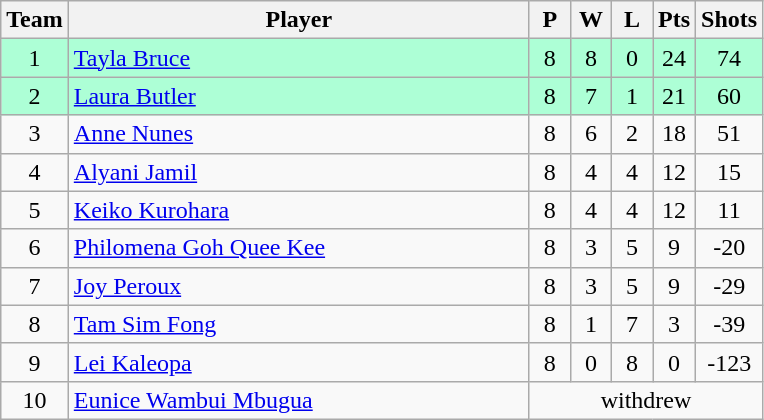<table class="wikitable" style="font-size: 100%">
<tr>
<th width=20>Team</th>
<th width=300>Player</th>
<th width=20>P</th>
<th width=20>W</th>
<th width=20>L</th>
<th width=20>Pts</th>
<th width=20>Shots</th>
</tr>
<tr align=center style="background: #ADFFD6;">
<td>1</td>
<td align="left"> <a href='#'>Tayla Bruce</a></td>
<td>8</td>
<td>8</td>
<td>0</td>
<td>24</td>
<td>74</td>
</tr>
<tr align=center style="background: #ADFFD6;">
<td>2</td>
<td align="left"> <a href='#'>Laura Butler</a></td>
<td>8</td>
<td>7</td>
<td>1</td>
<td>21</td>
<td>60</td>
</tr>
<tr align=center>
<td>3</td>
<td align="left"> <a href='#'>Anne Nunes</a></td>
<td>8</td>
<td>6</td>
<td>2</td>
<td>18</td>
<td>51</td>
</tr>
<tr align=center>
<td>4</td>
<td align="left"> <a href='#'>Alyani Jamil</a></td>
<td>8</td>
<td>4</td>
<td>4</td>
<td>12</td>
<td>15</td>
</tr>
<tr align=center>
<td>5</td>
<td align="left"> <a href='#'>Keiko Kurohara</a></td>
<td>8</td>
<td>4</td>
<td>4</td>
<td>12</td>
<td>11</td>
</tr>
<tr align=center>
<td>6</td>
<td align="left"> <a href='#'>Philomena Goh Quee Kee</a></td>
<td>8</td>
<td>3</td>
<td>5</td>
<td>9</td>
<td>-20</td>
</tr>
<tr align=center>
<td>7</td>
<td align="left"> <a href='#'>Joy Peroux</a></td>
<td>8</td>
<td>3</td>
<td>5</td>
<td>9</td>
<td>-29</td>
</tr>
<tr align=center>
<td>8</td>
<td align="left"> <a href='#'>Tam Sim Fong</a></td>
<td>8</td>
<td>1</td>
<td>7</td>
<td>3</td>
<td>-39</td>
</tr>
<tr align=center>
<td>9</td>
<td align="left"> <a href='#'>Lei Kaleopa</a></td>
<td>8</td>
<td>0</td>
<td>8</td>
<td>0</td>
<td>-123</td>
</tr>
<tr align=center>
<td>10</td>
<td align="left"> <a href='#'>Eunice Wambui Mbugua</a></td>
<td colspan=5>withdrew</td>
</tr>
</table>
